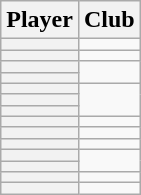<table class="wikitable sortable plainrowheaders" style="text-align:center;">
<tr>
<th>Player</th>
<th>Club</th>
</tr>
<tr>
<th scope="row"></th>
<td></td>
</tr>
<tr>
<th scope="row"></th>
<td></td>
</tr>
<tr>
<th scope="row"></th>
<td rowspan=2></td>
</tr>
<tr>
<th scope="row"></th>
</tr>
<tr>
<th scope="row"></th>
<td rowspan=3></td>
</tr>
<tr>
<th scope="row"></th>
</tr>
<tr>
<th scope="row"></th>
</tr>
<tr>
<th scope="row"></th>
<td></td>
</tr>
<tr>
<th scope="row"></th>
<td></td>
</tr>
<tr>
<th scope="row"></th>
<td></td>
</tr>
<tr>
<th scope="row"></th>
<td rowspan=2></td>
</tr>
<tr>
<th scope="row"></th>
</tr>
<tr>
<th scope="row"></th>
<td></td>
</tr>
<tr>
<th scope="row"></th>
<td></td>
</tr>
</table>
